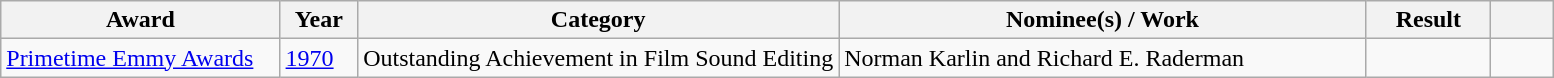<table class="wikitable sortable plainrowheaders">
<tr>
<th scope="col" style="width:18%;">Award</th>
<th scope="col" style="width:5%;">Year</th>
<th scope="col" style="width:31%;">Category</th>
<th scope="col" style="width:34%;">Nominee(s) / Work</th>
<th scope="col" style="width:8%;">Result</th>
<th scope="col" style="width:4%;" class="unsortable"></th>
</tr>
<tr>
<td><a href='#'>Primetime Emmy Awards</a></td>
<td><a href='#'>1970</a></td>
<td>Outstanding Achievement in Film Sound Editing</td>
<td>Norman Karlin and Richard E. Raderman</td>
<td></td>
<td></td>
</tr>
</table>
